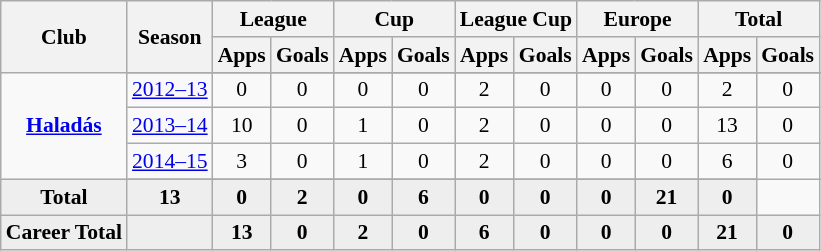<table class="wikitable" style="font-size:90%; text-align: center;">
<tr>
<th rowspan="2">Club</th>
<th rowspan="2">Season</th>
<th colspan="2">League</th>
<th colspan="2">Cup</th>
<th colspan="2">League Cup</th>
<th colspan="2">Europe</th>
<th colspan="2">Total</th>
</tr>
<tr>
<th>Apps</th>
<th>Goals</th>
<th>Apps</th>
<th>Goals</th>
<th>Apps</th>
<th>Goals</th>
<th>Apps</th>
<th>Goals</th>
<th>Apps</th>
<th>Goals</th>
</tr>
<tr ||-||-||-|->
<td rowspan="5" valign="center"><strong><a href='#'>Haladás</a></strong></td>
</tr>
<tr>
<td><a href='#'>2012–13</a></td>
<td>0</td>
<td>0</td>
<td>0</td>
<td>0</td>
<td>2</td>
<td>0</td>
<td>0</td>
<td>0</td>
<td>2</td>
<td>0</td>
</tr>
<tr>
<td><a href='#'>2013–14</a></td>
<td>10</td>
<td>0</td>
<td>1</td>
<td>0</td>
<td>2</td>
<td>0</td>
<td>0</td>
<td>0</td>
<td>13</td>
<td>0</td>
</tr>
<tr>
<td><a href='#'>2014–15</a></td>
<td>3</td>
<td>0</td>
<td>1</td>
<td>0</td>
<td>2</td>
<td>0</td>
<td>0</td>
<td>0</td>
<td>6</td>
<td>0</td>
</tr>
<tr>
</tr>
<tr style="font-weight:bold; background-color:#eeeeee;">
<td>Total</td>
<td>13</td>
<td>0</td>
<td>2</td>
<td>0</td>
<td>6</td>
<td>0</td>
<td>0</td>
<td>0</td>
<td>21</td>
<td>0</td>
</tr>
<tr style="font-weight:bold; background-color:#eeeeee;">
<td rowspan="1" valign="top"><strong>Career Total</strong></td>
<td></td>
<td><strong>13</strong></td>
<td><strong>0</strong></td>
<td><strong>2</strong></td>
<td><strong>0</strong></td>
<td><strong>6</strong></td>
<td><strong>0</strong></td>
<td><strong>0</strong></td>
<td><strong>0</strong></td>
<td><strong>21</strong></td>
<td><strong>0</strong></td>
</tr>
</table>
